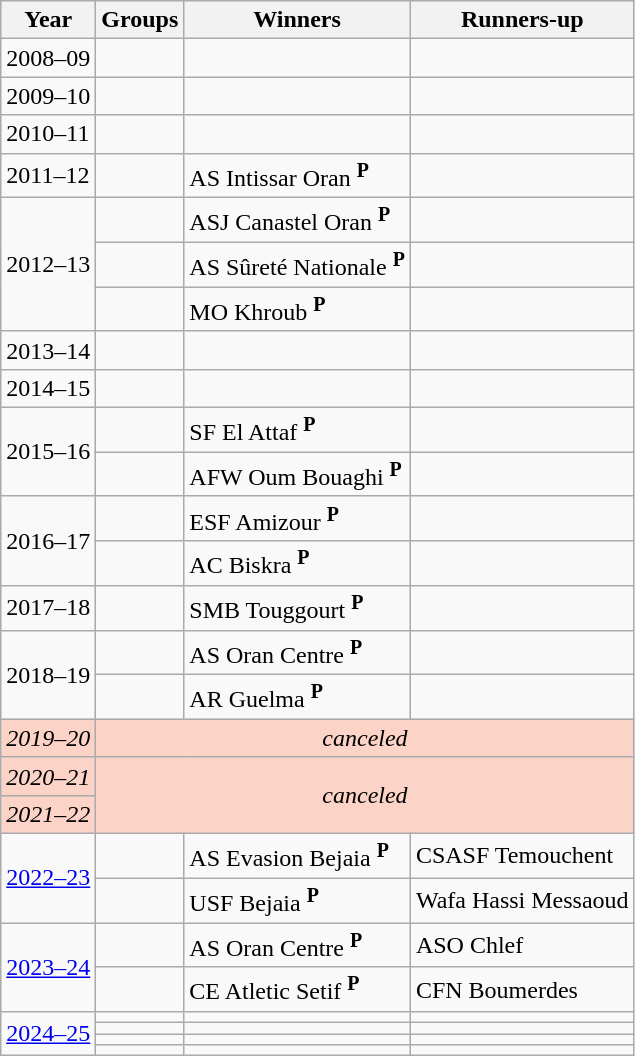<table class="wikitable">
<tr>
<th>Year</th>
<th>Groups</th>
<th>Winners</th>
<th>Runners-up</th>
</tr>
<tr>
<td>2008–09</td>
<td></td>
<td></td>
<td></td>
</tr>
<tr>
<td>2009–10</td>
<td></td>
<td></td>
<td></td>
</tr>
<tr>
<td>2010–11</td>
<td></td>
<td></td>
<td></td>
</tr>
<tr>
<td>2011–12</td>
<td></td>
<td>AS Intissar Oran <sup><strong>P</strong></sup></td>
<td></td>
</tr>
<tr>
<td rowspan=3>2012–13</td>
<td></td>
<td>ASJ Canastel Oran <sup><strong>P</strong></sup></td>
<td></td>
</tr>
<tr>
<td></td>
<td>AS Sûreté Nationale <sup><strong>P</strong></sup></td>
<td></td>
</tr>
<tr>
<td></td>
<td>MO Khroub <sup><strong>P</strong></sup></td>
<td></td>
</tr>
<tr>
<td>2013–14</td>
<td></td>
<td></td>
<td></td>
</tr>
<tr>
<td>2014–15</td>
<td></td>
<td></td>
<td></td>
</tr>
<tr>
<td rowspan=2>2015–16</td>
<td></td>
<td>SF El Attaf <sup><strong>P</strong></sup></td>
<td></td>
</tr>
<tr>
<td></td>
<td>AFW Oum Bouaghi <sup><strong>P</strong></sup></td>
<td></td>
</tr>
<tr>
<td rowspan=2>2016–17</td>
<td></td>
<td>ESF Amizour <sup><strong>P</strong></sup></td>
<td></td>
</tr>
<tr>
<td></td>
<td>AC Biskra <sup><strong>P</strong></sup></td>
<td></td>
</tr>
<tr>
<td>2017–18</td>
<td></td>
<td>SMB Touggourt <sup><strong>P</strong></sup></td>
<td></td>
</tr>
<tr>
<td rowspan=2>2018–19</td>
<td></td>
<td>AS Oran Centre <sup><strong>P</strong></sup></td>
<td></td>
</tr>
<tr>
<td></td>
<td>AR Guelma <sup><strong>P</strong></sup></td>
<td></td>
</tr>
<tr bgcolor=#fcd3c7>
<td><em>2019–20</em></td>
<td align=center colspan=3><em>canceled </em></td>
</tr>
<tr bgcolor=#fcd3c7>
<td><em>2020–21</em></td>
<td align=center colspan=3 rowspan=2><em>canceled</em></td>
</tr>
<tr bgcolor=#fcd3c7>
<td><em>2021–22</em></td>
</tr>
<tr>
<td rowspan=2><a href='#'>2022–23</a></td>
<td></td>
<td>AS Evasion Bejaia <sup><strong>P</strong></sup></td>
<td>CSASF Temouchent</td>
</tr>
<tr>
<td></td>
<td>USF Bejaia <sup><strong>P</strong></sup></td>
<td>Wafa Hassi Messaoud</td>
</tr>
<tr>
<td rowspan=2><a href='#'>2023–24</a></td>
<td></td>
<td>AS Oran Centre <sup><strong>P</strong></sup></td>
<td>ASO Chlef</td>
</tr>
<tr>
<td></td>
<td>CE Atletic Setif <sup><strong>P</strong></sup></td>
<td>CFN Boumerdes</td>
</tr>
<tr>
<td rowspan=4><a href='#'>2024–25</a></td>
<td></td>
<td></td>
<td></td>
</tr>
<tr>
<td></td>
<td></td>
<td></td>
</tr>
<tr>
<td></td>
<td></td>
<td></td>
</tr>
<tr>
<td></td>
<td></td>
<td></td>
</tr>
</table>
